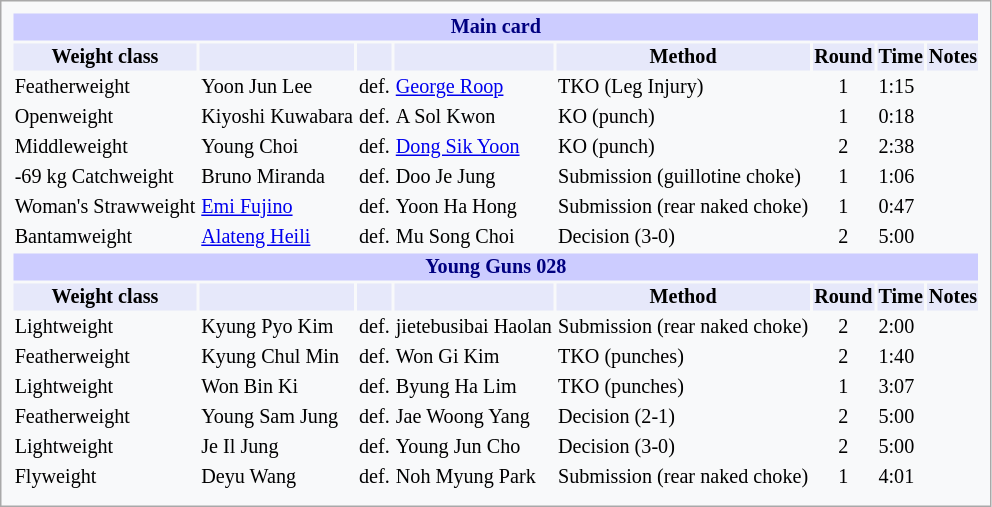<table style="font-size: 84%; border: 1px solid darkgray; padding: 0.43em; background-color: #F8F9FA;">
<tr>
<th colspan="8" style="background-color: #ccf; color: #000080; text-align: center;">Main card</th>
</tr>
<tr>
<th colspan="1" style="background-color: #E6E8FA; color: #000000; text-align: center;">Weight class</th>
<th colspan="1" style="background-color: #E6E8FA; color: #000000; text-align: center;"></th>
<th colspan="1" style="background-color: #E6E8FA; color: #000000; text-align: center;"></th>
<th colspan="1" style="background-color: #E6E8FA; color: #000000; text-align: center;"></th>
<th colspan="1" style="background-color: #E6E8FA; color: #000000; text-align: center;">Method</th>
<th colspan="1" style="background-color: #E6E8FA; color: #000000; text-align: center;">Round</th>
<th colspan="1" style="background-color: #E6E8FA; color: #000000; text-align: center;">Time</th>
<th colspan="1" style="background-color: #E6E8FA; color: #000000; text-align: center;">Notes</th>
</tr>
<tr>
<td>Featherweight</td>
<td> Yoon Jun Lee</td>
<td>def.</td>
<td> <a href='#'>George Roop</a></td>
<td>TKO (Leg Injury)</td>
<td align="center">1</td>
<td>1:15</td>
<td></td>
</tr>
<tr>
<td>Openweight</td>
<td> Kiyoshi Kuwabara</td>
<td>def.</td>
<td> A Sol Kwon</td>
<td>KO (punch)</td>
<td align="center">1</td>
<td>0:18</td>
<td></td>
</tr>
<tr>
<td>Middleweight</td>
<td> Young Choi</td>
<td>def.</td>
<td> <a href='#'>Dong Sik Yoon</a></td>
<td>KO (punch)</td>
<td align="center">2</td>
<td>2:38</td>
<td></td>
</tr>
<tr>
<td>-69 kg Catchweight</td>
<td> Bruno Miranda</td>
<td>def.</td>
<td> Doo Je Jung</td>
<td>Submission (guillotine choke)</td>
<td align="center">1</td>
<td>1:06</td>
<td></td>
</tr>
<tr>
<td>Woman's Strawweight</td>
<td> <a href='#'>Emi Fujino</a></td>
<td>def.</td>
<td> Yoon Ha Hong</td>
<td>Submission (rear naked choke)</td>
<td align="center">1</td>
<td>0:47</td>
<td></td>
</tr>
<tr>
<td>Bantamweight</td>
<td> <a href='#'>Alateng Heili</a></td>
<td>def.</td>
<td> Mu Song Choi</td>
<td>Decision (3-0)</td>
<td align="center">2</td>
<td>5:00</td>
<td></td>
</tr>
<tr>
<th colspan="8" style="background-color: #ccf; color: #000080; text-align: center;">Young Guns 028</th>
</tr>
<tr>
<th colspan="1" style="background-color: #E6E8FA; color: #000000; text-align: center;">Weight class</th>
<th colspan="1" style="background-color: #E6E8FA; color: #000000; text-align: center;"></th>
<th colspan="1" style="background-color: #E6E8FA; color: #000000; text-align: center;"></th>
<th colspan="1" style="background-color: #E6E8FA; color: #000000; text-align: center;"></th>
<th colspan="1" style="background-color: #E6E8FA; color: #000000; text-align: center;">Method</th>
<th colspan="1" style="background-color: #E6E8FA; color: #000000; text-align: center;">Round</th>
<th colspan="1" style="background-color: #E6E8FA; color: #000000; text-align: center;">Time</th>
<th colspan="1" style="background-color: #E6E8FA; color: #000000; text-align: center;">Notes</th>
</tr>
<tr>
<td>Lightweight</td>
<td> Kyung Pyo Kim</td>
<td>def.</td>
<td> jietebusibai Haolan</td>
<td>Submission (rear naked choke)</td>
<td align="center">2</td>
<td>2:00</td>
<td></td>
</tr>
<tr>
<td>Featherweight</td>
<td> Kyung Chul Min</td>
<td>def.</td>
<td> Won Gi Kim</td>
<td>TKO (punches)</td>
<td align="center">2</td>
<td>1:40</td>
<td></td>
</tr>
<tr>
<td>Lightweight</td>
<td> Won Bin Ki</td>
<td>def.</td>
<td> Byung Ha Lim</td>
<td>TKO (punches)</td>
<td align="center">1</td>
<td>3:07</td>
<td></td>
</tr>
<tr>
<td>Featherweight</td>
<td> Young Sam Jung</td>
<td>def.</td>
<td> Jae Woong Yang</td>
<td>Decision (2-1)</td>
<td align="center">2</td>
<td>5:00</td>
<td></td>
</tr>
<tr>
<td>Lightweight</td>
<td> Je Il Jung</td>
<td>def.</td>
<td> Young Jun Cho</td>
<td>Decision (3-0)</td>
<td align="center">2</td>
<td>5:00</td>
<td></td>
</tr>
<tr>
<td>Flyweight</td>
<td> Deyu Wang</td>
<td>def.</td>
<td> Noh Myung Park</td>
<td>Submission (rear naked choke)</td>
<td align="center">1</td>
<td>4:01</td>
<td></td>
</tr>
<tr>
</tr>
</table>
